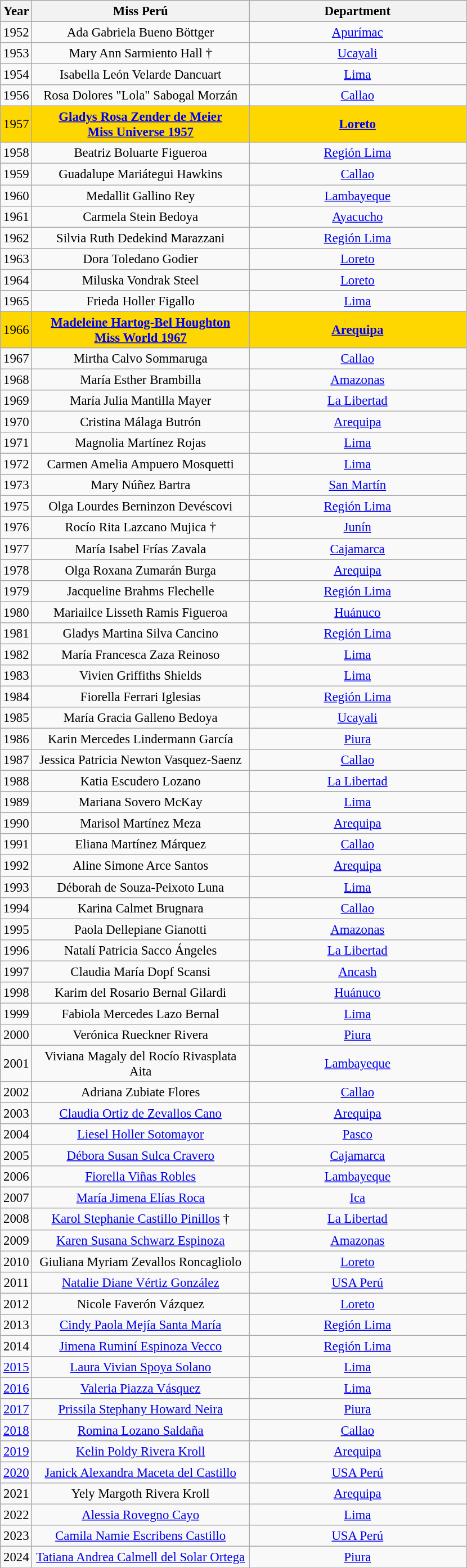<table class="wikitable sortable" style="font-size:95%; text-align:center;">
<tr>
<th !width="60">Year</th>
<th width="250">Miss Perú</th>
<th width="250">Department</th>
</tr>
<tr>
<td>1952</td>
<td>Ada Gabriela Bueno Böttger</td>
<td><a href='#'>Apurímac</a></td>
</tr>
<tr>
<td>1953</td>
<td>Mary Ann Sarmiento Hall †</td>
<td><a href='#'>Ucayali</a></td>
</tr>
<tr>
<td>1954</td>
<td>Isabella León Velarde Dancuart</td>
<td><a href='#'>Lima</a></td>
</tr>
<tr>
<td>1956</td>
<td>Rosa Dolores "Lola" Sabogal Morzán</td>
<td><a href='#'>Callao</a></td>
</tr>
<tr style="background-color:gold">
<td>1957</td>
<td><strong><a href='#'>Gladys Rosa Zender de Meier</a><br><a href='#'>Miss Universe 1957</a></strong></td>
<td><strong><a href='#'>Loreto</a></strong></td>
</tr>
<tr>
<td>1958</td>
<td>Beatriz Boluarte Figueroa</td>
<td><a href='#'>Región Lima</a></td>
</tr>
<tr>
<td>1959</td>
<td>Guadalupe Mariátegui Hawkins</td>
<td><a href='#'>Callao</a></td>
</tr>
<tr>
<td>1960</td>
<td>Medallit Gallino Rey</td>
<td><a href='#'>Lambayeque</a></td>
</tr>
<tr>
<td>1961</td>
<td>Carmela Stein Bedoya</td>
<td><a href='#'>Ayacucho</a></td>
</tr>
<tr>
<td>1962</td>
<td>Silvia Ruth Dedekind Marazzani</td>
<td><a href='#'>Región Lima</a></td>
</tr>
<tr>
<td>1963</td>
<td>Dora Toledano Godier</td>
<td><a href='#'>Loreto</a></td>
</tr>
<tr>
<td>1964</td>
<td>Miluska Vondrak Steel</td>
<td><a href='#'>Loreto</a></td>
</tr>
<tr>
<td>1965</td>
<td>Frieda Holler Figallo</td>
<td><a href='#'>Lima</a></td>
</tr>
<tr style="background-color:gold">
<td>1966</td>
<td><strong><a href='#'>Madeleine Hartog-Bel Houghton</a><br><a href='#'>Miss World 1967</a></strong></td>
<td><strong><a href='#'>Arequipa</a></strong></td>
</tr>
<tr>
<td>1967</td>
<td>Mirtha Calvo Sommaruga</td>
<td><a href='#'>Callao</a></td>
</tr>
<tr>
<td>1968</td>
<td>María Esther Brambilla</td>
<td><a href='#'>Amazonas</a></td>
</tr>
<tr>
<td>1969</td>
<td>María Julia Mantilla Mayer</td>
<td><a href='#'>La Libertad</a></td>
</tr>
<tr>
<td>1970</td>
<td>Cristina Málaga Butrón</td>
<td><a href='#'>Arequipa</a></td>
</tr>
<tr>
<td>1971</td>
<td>Magnolia Martínez Rojas</td>
<td><a href='#'>Lima</a></td>
</tr>
<tr>
<td>1972</td>
<td>Carmen Amelia Ampuero Mosquetti</td>
<td><a href='#'>Lima</a></td>
</tr>
<tr>
<td>1973</td>
<td>Mary Núñez Bartra</td>
<td><a href='#'>San Martín</a></td>
</tr>
<tr>
<td>1975</td>
<td>Olga Lourdes Berninzon Devéscovi</td>
<td><a href='#'>Región Lima</a></td>
</tr>
<tr>
<td>1976</td>
<td>Rocío Rita Lazcano Mujica †</td>
<td><a href='#'>Junín</a></td>
</tr>
<tr>
<td>1977</td>
<td>María Isabel Frías Zavala</td>
<td><a href='#'>Cajamarca</a></td>
</tr>
<tr>
<td>1978</td>
<td>Olga Roxana Zumarán Burga</td>
<td><a href='#'>Arequipa</a></td>
</tr>
<tr>
<td>1979</td>
<td>Jacqueline Brahms Flechelle</td>
<td><a href='#'>Región Lima</a></td>
</tr>
<tr>
<td>1980</td>
<td>Mariailce Lisseth Ramis Figueroa</td>
<td><a href='#'>Huánuco</a></td>
</tr>
<tr>
<td>1981</td>
<td>Gladys Martina Silva Cancino</td>
<td><a href='#'>Región Lima</a></td>
</tr>
<tr>
<td>1982</td>
<td>María Francesca Zaza Reinoso</td>
<td><a href='#'>Lima</a></td>
</tr>
<tr>
<td>1983</td>
<td>Vivien Griffiths Shields</td>
<td><a href='#'>Lima</a></td>
</tr>
<tr>
<td>1984</td>
<td>Fiorella Ferrari Iglesias</td>
<td><a href='#'>Región Lima</a></td>
</tr>
<tr>
<td>1985</td>
<td>María Gracia Galleno Bedoya</td>
<td><a href='#'>Ucayali</a></td>
</tr>
<tr>
<td>1986</td>
<td>Karin Mercedes Lindermann García</td>
<td><a href='#'>Piura</a></td>
</tr>
<tr>
<td>1987</td>
<td>Jessica Patricia Newton Vasquez-Saenz</td>
<td><a href='#'>Callao</a></td>
</tr>
<tr>
<td>1988</td>
<td>Katia Escudero Lozano</td>
<td><a href='#'>La Libertad</a></td>
</tr>
<tr>
<td>1989</td>
<td>Mariana Sovero McKay</td>
<td><a href='#'>Lima</a></td>
</tr>
<tr>
<td>1990</td>
<td>Marisol Martínez Meza</td>
<td><a href='#'>Arequipa</a></td>
</tr>
<tr>
<td>1991</td>
<td>Eliana Martínez Márquez</td>
<td><a href='#'>Callao</a></td>
</tr>
<tr>
<td>1992</td>
<td>Aline Simone Arce Santos</td>
<td><a href='#'>Arequipa</a></td>
</tr>
<tr>
<td>1993</td>
<td>Déborah de Souza-Peixoto Luna</td>
<td><a href='#'>Lima</a></td>
</tr>
<tr>
<td>1994</td>
<td>Karina Calmet Brugnara</td>
<td><a href='#'>Callao</a></td>
</tr>
<tr>
<td>1995</td>
<td>Paola Dellepiane Gianotti</td>
<td><a href='#'>Amazonas</a></td>
</tr>
<tr>
<td>1996</td>
<td>Natalí Patricia Sacco Ángeles</td>
<td><a href='#'>La Libertad</a></td>
</tr>
<tr>
<td>1997</td>
<td>Claudia María Dopf Scansi</td>
<td><a href='#'>Ancash</a></td>
</tr>
<tr>
<td>1998</td>
<td>Karim del Rosario Bernal Gilardi</td>
<td><a href='#'>Huánuco</a></td>
</tr>
<tr>
<td>1999</td>
<td>Fabiola Mercedes Lazo Bernal</td>
<td><a href='#'>Lima</a></td>
</tr>
<tr>
<td>2000</td>
<td>Verónica Rueckner Rivera</td>
<td><a href='#'>Piura</a></td>
</tr>
<tr>
<td>2001</td>
<td>Viviana Magaly del Rocío Rivasplata Aita</td>
<td><a href='#'>Lambayeque</a></td>
</tr>
<tr>
<td>2002</td>
<td>Adriana Zubiate Flores</td>
<td><a href='#'>Callao</a></td>
</tr>
<tr>
<td>2003</td>
<td><a href='#'>Claudia Ortiz de Zevallos Cano</a></td>
<td><a href='#'>Arequipa</a></td>
</tr>
<tr>
<td>2004</td>
<td><a href='#'>Liesel Holler Sotomayor</a></td>
<td><a href='#'>Pasco</a></td>
</tr>
<tr>
<td>2005</td>
<td><a href='#'>Débora Susan Sulca Cravero</a></td>
<td><a href='#'>Cajamarca</a></td>
</tr>
<tr>
<td>2006</td>
<td><a href='#'>Fiorella Viñas Robles</a></td>
<td><a href='#'>Lambayeque</a></td>
</tr>
<tr>
<td>2007</td>
<td><a href='#'>María Jimena Elías Roca</a></td>
<td><a href='#'>Ica</a></td>
</tr>
<tr>
<td>2008</td>
<td><a href='#'>Karol Stephanie Castillo Pinillos</a> †</td>
<td><a href='#'>La Libertad</a></td>
</tr>
<tr>
<td>2009</td>
<td><a href='#'>Karen Susana Schwarz Espinoza</a></td>
<td><a href='#'>Amazonas</a></td>
</tr>
<tr>
<td>2010</td>
<td>Giuliana Myriam Zevallos Roncagliolo</td>
<td><a href='#'>Loreto</a></td>
</tr>
<tr>
<td>2011</td>
<td><a href='#'>Natalie Diane Vértiz González</a></td>
<td><a href='#'>USA Perú</a></td>
</tr>
<tr>
<td>2012</td>
<td>Nicole Faverón Vázquez</td>
<td><a href='#'>Loreto</a></td>
</tr>
<tr>
<td>2013</td>
<td><a href='#'>Cindy Paola Mejía Santa María</a></td>
<td><a href='#'>Región Lima</a></td>
</tr>
<tr>
<td>2014</td>
<td><a href='#'>Jimena Ruminí Espinoza Vecco</a></td>
<td><a href='#'>Región Lima</a></td>
</tr>
<tr>
<td><a href='#'>2015</a></td>
<td><a href='#'>Laura Vivian Spoya Solano</a></td>
<td><a href='#'>Lima</a></td>
</tr>
<tr>
<td><a href='#'>2016</a></td>
<td><a href='#'>Valeria Piazza Vásquez</a></td>
<td><a href='#'>Lima</a></td>
</tr>
<tr>
<td><a href='#'>2017</a></td>
<td><a href='#'>Prissila Stephany Howard Neira</a></td>
<td><a href='#'>Piura</a></td>
</tr>
<tr>
<td><a href='#'>2018</a></td>
<td><a href='#'>Romina Lozano Saldaña</a></td>
<td><a href='#'>Callao</a></td>
</tr>
<tr>
<td><a href='#'>2019</a></td>
<td><a href='#'>Kelin Poldy Rivera Kroll</a></td>
<td><a href='#'>Arequipa</a></td>
</tr>
<tr>
<td><a href='#'>2020</a></td>
<td><a href='#'>Janick Alexandra Maceta del Castillo</a></td>
<td><a href='#'>USA Perú</a></td>
</tr>
<tr>
<td>2021</td>
<td>Yely Margoth Rivera Kroll</td>
<td><a href='#'>Arequipa</a></td>
</tr>
<tr>
<td>2022</td>
<td><a href='#'>Alessia Rovegno Cayo</a></td>
<td><a href='#'>Lima</a></td>
</tr>
<tr>
<td>2023</td>
<td><a href='#'>Camila Namie Escribens Castillo</a></td>
<td><a href='#'>USA Perú</a></td>
</tr>
<tr>
<td>2024</td>
<td><a href='#'>Tatiana Andrea Calmell del Solar Ortega</a></td>
<td><a href='#'>Piura</a></td>
</tr>
<tr>
</tr>
</table>
